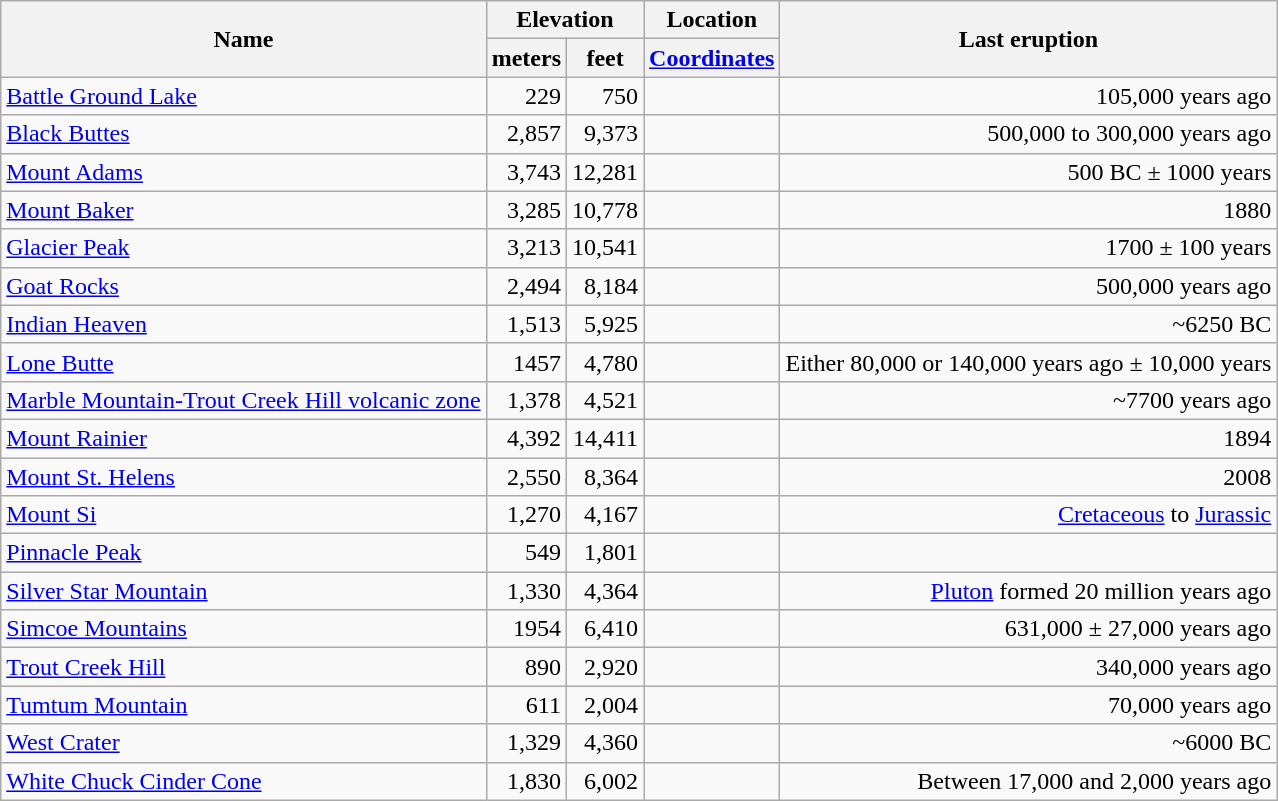<table class="wikitable sortable">
<tr>
<th rowspan="2">Name</th>
<th colspan ="2">Elevation</th>
<th>Location</th>
<th rowspan="2">Last eruption</th>
</tr>
<tr>
<th>meters</th>
<th>feet</th>
<th><a href='#'>Coordinates</a></th>
</tr>
<tr style="text-align:right;">
<td style="text-align:left;"><a href='#'>Battle Ground Lake</a></td>
<td>229</td>
<td>750</td>
<td></td>
<td>105,000 years ago</td>
</tr>
<tr style="text-align:right;">
<td style="text-align:left;"><a href='#'>Black Buttes</a></td>
<td>2,857</td>
<td>9,373</td>
<td></td>
<td>500,000 to 300,000 years ago</td>
</tr>
<tr style="text-align:right;">
<td style="text-align:left;"><a href='#'>Mount Adams</a></td>
<td>3,743</td>
<td>12,281</td>
<td></td>
<td>500 BC ± 1000 years</td>
</tr>
<tr style="text-align:right;">
<td style="text-align:left;"><a href='#'>Mount Baker</a></td>
<td>3,285</td>
<td>10,778</td>
<td></td>
<td>1880</td>
</tr>
<tr style="text-align:right;">
<td style="text-align:left;"><a href='#'>Glacier Peak</a></td>
<td>3,213</td>
<td>10,541</td>
<td></td>
<td>1700 ± 100 years</td>
</tr>
<tr style="text-align:right;">
<td style="text-align:left;"><a href='#'>Goat Rocks</a></td>
<td>2,494</td>
<td>8,184</td>
<td></td>
<td>500,000 years ago</td>
</tr>
<tr style="text-align:right;">
<td style="text-align:left;"><a href='#'>Indian Heaven</a></td>
<td>1,513</td>
<td>5,925</td>
<td></td>
<td>~6250 BC</td>
</tr>
<tr style="text-align:right;">
<td style="text-align:left;"><a href='#'>Lone Butte</a></td>
<td>1457</td>
<td>4,780</td>
<td></td>
<td>Either 80,000 or 140,000 years ago ± 10,000 years</td>
</tr>
<tr style="text-align:right;">
<td style="text-align:left;"><a href='#'>Marble Mountain-Trout Creek Hill volcanic zone</a></td>
<td>1,378</td>
<td>4,521</td>
<td></td>
<td>~7700 years ago</td>
</tr>
<tr style="text-align:right;">
<td style="text-align:left;"><a href='#'>Mount Rainier</a></td>
<td>4,392</td>
<td>14,411</td>
<td></td>
<td>1894</td>
</tr>
<tr style="text-align:right;">
<td style="text-align:left;"><a href='#'>Mount St. Helens</a></td>
<td>2,550</td>
<td>8,364</td>
<td></td>
<td>2008</td>
</tr>
<tr style="text-align:right;">
<td style="text-align:left;"><a href='#'>Mount Si</a></td>
<td>1,270</td>
<td>4,167</td>
<td></td>
<td><a href='#'>Cretaceous</a> to <a href='#'>Jurassic</a></td>
</tr>
<tr style="text-align:right;">
<td style="text-align:left;"><a href='#'>Pinnacle Peak</a></td>
<td>549</td>
<td>1,801</td>
<td></td>
<td></td>
</tr>
<tr style="text-align:right;">
<td style="text-align:left;"><a href='#'>Silver Star Mountain</a></td>
<td>1,330</td>
<td>4,364</td>
<td></td>
<td><a href='#'>Pluton</a> formed 20 million years ago</td>
</tr>
<tr style="text-align:right;">
<td style="text-align:left;"><a href='#'>Simcoe Mountains</a></td>
<td>1954</td>
<td>6,410</td>
<td></td>
<td>631,000 ± 27,000 years ago</td>
</tr>
<tr style="text-align:right;">
<td style="text-align:left;"><a href='#'>Trout Creek Hill</a></td>
<td>890</td>
<td>2,920</td>
<td></td>
<td>340,000 years ago</td>
</tr>
<tr style="text-align:right;">
<td style="text-align:left;"><a href='#'>Tumtum Mountain</a></td>
<td>611</td>
<td>2,004</td>
<td></td>
<td>70,000 years ago</td>
</tr>
<tr style="text-align:right;">
<td style="text-align:left;"><a href='#'>West Crater</a></td>
<td>1,329</td>
<td>4,360</td>
<td></td>
<td>~6000 BC</td>
</tr>
<tr style="text-align:right;">
<td style="text-align:left;"><a href='#'>White Chuck Cinder Cone</a></td>
<td>1,830</td>
<td>6,002</td>
<td></td>
<td>Between 17,000 and 2,000 years ago</td>
</tr>
</table>
